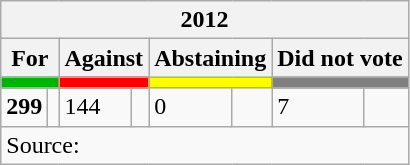<table class=wikitable style=text-align:right->
<tr>
<th colspan=8>2012</th>
</tr>
<tr>
<th colspan=2>For</th>
<th colspan=2>Against</th>
<th colspan=2>Abstaining</th>
<th colspan=2>Did not vote</th>
</tr>
<tr>
<th colspan="2" style="background:#00b300;"></th>
<th colspan="2" style="background:#f00;"></th>
<th colspan="2" style="background:#ff0;"></th>
<th colspan="2" style="background:grey;"></th>
</tr>
<tr>
<td><strong>299</strong></td>
<td><strong></strong></td>
<td>144</td>
<td></td>
<td>0</td>
<td></td>
<td>7</td>
<td></td>
</tr>
<tr>
<td style="text-align:left;" colspan=8>Source: </td>
</tr>
</table>
